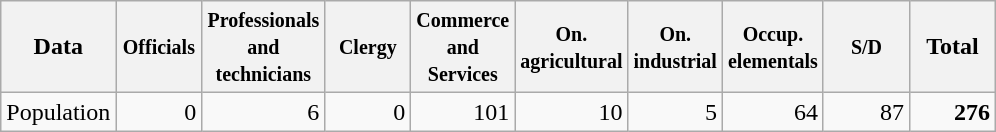<table class="wikitable">
<tr>
<th width="50">Data</th>
<th width="50"><small>Officials</small></th>
<th width="50"><small>Professionals <br>and technicians</small></th>
<th width="50"><small>Clergy</small></th>
<th width="50"><small>Commerce and <br>Services</small></th>
<th width="50"><small>On. agricultural</small></th>
<th width="50"><small>On. industrial</small></th>
<th width="50"><small>Occup.<br> elementals</small></th>
<th width="50"><small>S/D</small></th>
<th width="50"><strong>Total</strong></th>
</tr>
<tr>
<td>Population</td>
<td align=right>0</td>
<td align=right>6</td>
<td align=right>0</td>
<td align=right>101</td>
<td align=right>10</td>
<td align=right>5</td>
<td align=right>64</td>
<td align=right>87</td>
<td align=right><strong>276</strong></td>
</tr>
</table>
